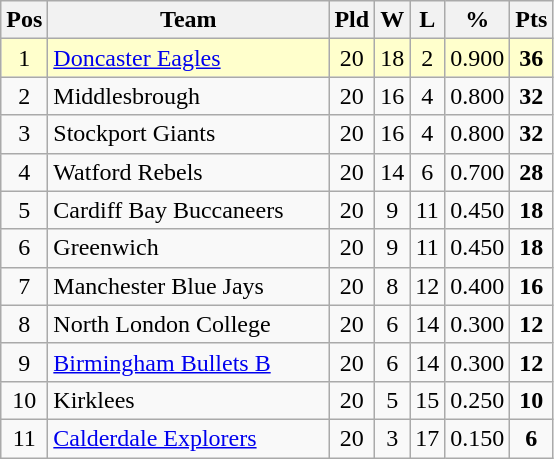<table class="wikitable" style="text-align: center;">
<tr>
<th>Pos</th>
<th scope="col" style="width: 180px;">Team</th>
<th>Pld</th>
<th>W</th>
<th>L</th>
<th>%</th>
<th>Pts</th>
</tr>
<tr style="background: #ffffcc;">
<td>1</td>
<td style="text-align:left;"><a href='#'>Doncaster Eagles</a></td>
<td>20</td>
<td>18</td>
<td>2</td>
<td>0.900</td>
<td><strong>36</strong></td>
</tr>
<tr style="background: ;">
<td>2</td>
<td style="text-align:left;">Middlesbrough</td>
<td>20</td>
<td>16</td>
<td>4</td>
<td>0.800</td>
<td><strong>32</strong></td>
</tr>
<tr style="background: ;">
<td>3</td>
<td style="text-align:left;">Stockport Giants</td>
<td>20</td>
<td>16</td>
<td>4</td>
<td>0.800</td>
<td><strong>32</strong></td>
</tr>
<tr style="background: ;">
<td>4</td>
<td style="text-align:left;">Watford Rebels</td>
<td>20</td>
<td>14</td>
<td>6</td>
<td>0.700</td>
<td><strong>28</strong></td>
</tr>
<tr style="background: ;">
<td>5</td>
<td style="text-align:left;">Cardiff Bay Buccaneers</td>
<td>20</td>
<td>9</td>
<td>11</td>
<td>0.450</td>
<td><strong>18</strong></td>
</tr>
<tr style="background: ;">
<td>6</td>
<td style="text-align:left;">Greenwich</td>
<td>20</td>
<td>9</td>
<td>11</td>
<td>0.450</td>
<td><strong>18</strong></td>
</tr>
<tr style="background: ;">
<td>7</td>
<td style="text-align:left;">Manchester Blue Jays</td>
<td>20</td>
<td>8</td>
<td>12</td>
<td>0.400</td>
<td><strong>16</strong></td>
</tr>
<tr style="background: ;">
<td>8</td>
<td style="text-align:left;">North London College</td>
<td>20</td>
<td>6</td>
<td>14</td>
<td>0.300</td>
<td><strong>12</strong></td>
</tr>
<tr style="background: ;">
<td>9</td>
<td style="text-align:left;"><a href='#'>Birmingham Bullets B</a></td>
<td>20</td>
<td>6</td>
<td>14</td>
<td>0.300</td>
<td><strong>12</strong></td>
</tr>
<tr style="background: ;">
<td>10</td>
<td style="text-align:left;">Kirklees</td>
<td>20</td>
<td>5</td>
<td>15</td>
<td>0.250</td>
<td><strong>10</strong></td>
</tr>
<tr style="background: ;">
<td>11</td>
<td style="text-align:left;"><a href='#'>Calderdale Explorers</a></td>
<td>20</td>
<td>3</td>
<td>17</td>
<td>0.150</td>
<td><strong>6</strong></td>
</tr>
</table>
